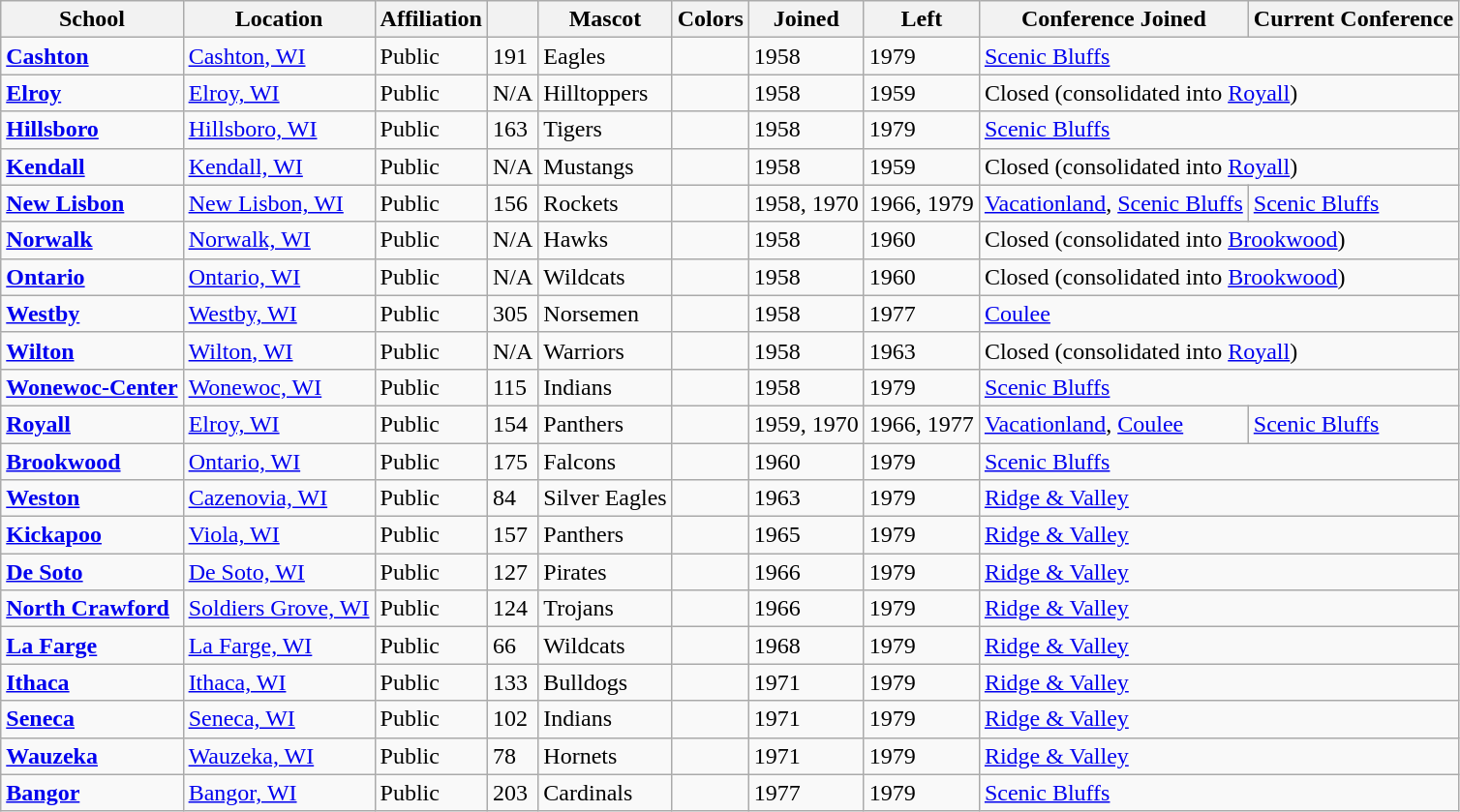<table class="wikitable">
<tr>
<th>School</th>
<th>Location</th>
<th>Affiliation</th>
<th></th>
<th>Mascot</th>
<th>Colors</th>
<th>Joined</th>
<th>Left</th>
<th>Conference Joined</th>
<th>Current Conference</th>
</tr>
<tr>
<td><a href='#'><strong>Cashton</strong></a></td>
<td><a href='#'>Cashton, WI</a></td>
<td>Public</td>
<td>191</td>
<td>Eagles</td>
<td> </td>
<td>1958</td>
<td>1979</td>
<td colspan="2"><a href='#'>Scenic Bluffs</a></td>
</tr>
<tr>
<td><a href='#'><strong>Elroy</strong></a></td>
<td><a href='#'>Elroy, WI</a></td>
<td>Public</td>
<td>N/A</td>
<td>Hilltoppers</td>
<td> </td>
<td>1958</td>
<td>1959</td>
<td colspan="2">Closed (consolidated into <a href='#'>Royall</a>)</td>
</tr>
<tr>
<td><a href='#'><strong>Hillsboro</strong></a></td>
<td><a href='#'>Hillsboro, WI</a></td>
<td>Public</td>
<td>163</td>
<td>Tigers</td>
<td> </td>
<td>1958</td>
<td>1979</td>
<td colspan="2"><a href='#'>Scenic Bluffs</a></td>
</tr>
<tr>
<td><a href='#'><strong>Kendall</strong></a></td>
<td><a href='#'>Kendall, WI</a></td>
<td>Public</td>
<td>N/A</td>
<td>Mustangs</td>
<td> </td>
<td>1958</td>
<td>1959</td>
<td colspan="2">Closed (consolidated into <a href='#'>Royall</a>)</td>
</tr>
<tr>
<td><a href='#'><strong>New Lisbon</strong></a></td>
<td><a href='#'>New Lisbon, WI</a></td>
<td>Public</td>
<td>156</td>
<td>Rockets</td>
<td> </td>
<td>1958, 1970</td>
<td>1966, 1979</td>
<td><a href='#'>Vacationland</a>, <a href='#'>Scenic Bluffs</a></td>
<td><a href='#'>Scenic Bluffs</a></td>
</tr>
<tr>
<td><a href='#'><strong>Norwalk</strong></a></td>
<td><a href='#'>Norwalk, WI</a></td>
<td>Public</td>
<td>N/A</td>
<td>Hawks</td>
<td> </td>
<td>1958</td>
<td>1960</td>
<td colspan="2">Closed (consolidated into <a href='#'>Brookwood</a>)</td>
</tr>
<tr>
<td><a href='#'><strong>Ontario</strong></a></td>
<td><a href='#'>Ontario, WI</a></td>
<td>Public</td>
<td>N/A</td>
<td>Wildcats</td>
<td> </td>
<td>1958</td>
<td>1960</td>
<td colspan="2">Closed (consolidated into <a href='#'>Brookwood</a>)</td>
</tr>
<tr>
<td><a href='#'><strong>Westby</strong></a></td>
<td><a href='#'>Westby, WI</a></td>
<td>Public</td>
<td>305</td>
<td>Norsemen</td>
<td> </td>
<td>1958</td>
<td>1977</td>
<td colspan="2"><a href='#'>Coulee</a></td>
</tr>
<tr>
<td><a href='#'><strong>Wilton</strong></a></td>
<td><a href='#'>Wilton, WI</a></td>
<td>Public</td>
<td>N/A</td>
<td>Warriors</td>
<td> </td>
<td>1958</td>
<td>1963</td>
<td colspan="2">Closed (consolidated into <a href='#'>Royall</a>)</td>
</tr>
<tr>
<td><a href='#'><strong>Wonewoc-Center</strong></a></td>
<td><a href='#'>Wonewoc, WI</a></td>
<td>Public</td>
<td>115</td>
<td>Indians</td>
<td> </td>
<td>1958</td>
<td>1979</td>
<td colspan="2"><a href='#'>Scenic Bluffs</a></td>
</tr>
<tr>
<td><a href='#'><strong>Royall</strong></a></td>
<td><a href='#'>Elroy, WI</a></td>
<td>Public</td>
<td>154</td>
<td>Panthers</td>
<td> </td>
<td>1959, 1970</td>
<td>1966, 1977</td>
<td><a href='#'>Vacationland</a>, <a href='#'>Coulee</a></td>
<td><a href='#'>Scenic Bluffs</a></td>
</tr>
<tr>
<td><a href='#'><strong>Brookwood</strong></a></td>
<td><a href='#'>Ontario, WI</a></td>
<td>Public</td>
<td>175</td>
<td>Falcons</td>
<td> </td>
<td>1960</td>
<td>1979</td>
<td colspan="2"><a href='#'>Scenic Bluffs</a></td>
</tr>
<tr>
<td><a href='#'><strong>Weston</strong></a></td>
<td><a href='#'>Cazenovia, WI</a></td>
<td>Public</td>
<td>84</td>
<td>Silver Eagles</td>
<td> </td>
<td>1963</td>
<td>1979</td>
<td colspan="2"><a href='#'>Ridge & Valley</a></td>
</tr>
<tr>
<td><a href='#'><strong>Kickapoo</strong></a></td>
<td><a href='#'>Viola, WI</a></td>
<td>Public</td>
<td>157</td>
<td>Panthers</td>
<td> </td>
<td>1965</td>
<td>1979</td>
<td colspan="2"><a href='#'>Ridge & Valley</a></td>
</tr>
<tr>
<td><a href='#'><strong>De Soto</strong></a></td>
<td><a href='#'>De Soto, WI</a></td>
<td>Public</td>
<td>127</td>
<td>Pirates</td>
<td> </td>
<td>1966</td>
<td>1979</td>
<td colspan="2"><a href='#'>Ridge & Valley</a></td>
</tr>
<tr>
<td><a href='#'><strong>North Crawford</strong></a></td>
<td><a href='#'>Soldiers Grove, WI</a></td>
<td>Public</td>
<td>124</td>
<td>Trojans</td>
<td> </td>
<td>1966</td>
<td>1979</td>
<td colspan="2"><a href='#'>Ridge & Valley</a></td>
</tr>
<tr>
<td><a href='#'><strong>La Farge</strong></a></td>
<td><a href='#'>La Farge, WI</a></td>
<td>Public</td>
<td>66</td>
<td>Wildcats</td>
<td> </td>
<td>1968</td>
<td>1979</td>
<td colspan="2"><a href='#'>Ridge & Valley</a></td>
</tr>
<tr>
<td><a href='#'><strong>Ithaca</strong></a></td>
<td><a href='#'>Ithaca, WI</a></td>
<td>Public</td>
<td>133</td>
<td>Bulldogs</td>
<td> </td>
<td>1971</td>
<td>1979</td>
<td colspan="2"><a href='#'>Ridge & Valley</a></td>
</tr>
<tr>
<td><a href='#'><strong>Seneca</strong></a></td>
<td><a href='#'>Seneca, WI</a></td>
<td>Public</td>
<td>102</td>
<td>Indians</td>
<td> </td>
<td>1971</td>
<td>1979</td>
<td colspan="2"><a href='#'>Ridge & Valley</a></td>
</tr>
<tr>
<td><a href='#'><strong>Wauzeka</strong></a></td>
<td><a href='#'>Wauzeka, WI</a></td>
<td>Public</td>
<td>78</td>
<td>Hornets</td>
<td> </td>
<td>1971</td>
<td>1979</td>
<td colspan="2"><a href='#'>Ridge & Valley</a></td>
</tr>
<tr>
<td><a href='#'><strong>Bangor</strong></a></td>
<td><a href='#'>Bangor, WI</a></td>
<td>Public</td>
<td>203</td>
<td>Cardinals</td>
<td> </td>
<td>1977</td>
<td>1979</td>
<td colspan="2"><a href='#'>Scenic Bluffs</a></td>
</tr>
</table>
